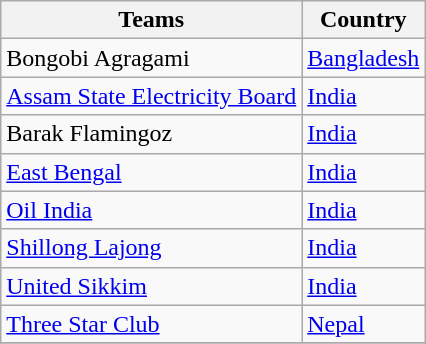<table class="wikitable">
<tr>
<th>Teams</th>
<th>Country</th>
</tr>
<tr>
<td>Bongobi Agragami</td>
<td> <a href='#'>Bangladesh</a></td>
</tr>
<tr>
<td><a href='#'>Assam State Electricity Board</a></td>
<td> <a href='#'>India</a></td>
</tr>
<tr>
<td>Barak Flamingoz</td>
<td> <a href='#'>India</a></td>
</tr>
<tr>
<td><a href='#'>East Bengal</a></td>
<td> <a href='#'>India</a></td>
</tr>
<tr>
<td><a href='#'>Oil India</a></td>
<td> <a href='#'>India</a></td>
</tr>
<tr>
<td><a href='#'>Shillong Lajong</a></td>
<td> <a href='#'>India</a></td>
</tr>
<tr>
<td><a href='#'>United Sikkim</a></td>
<td> <a href='#'>India</a></td>
</tr>
<tr>
<td><a href='#'>Three Star Club</a></td>
<td> <a href='#'>Nepal</a></td>
</tr>
<tr>
</tr>
</table>
